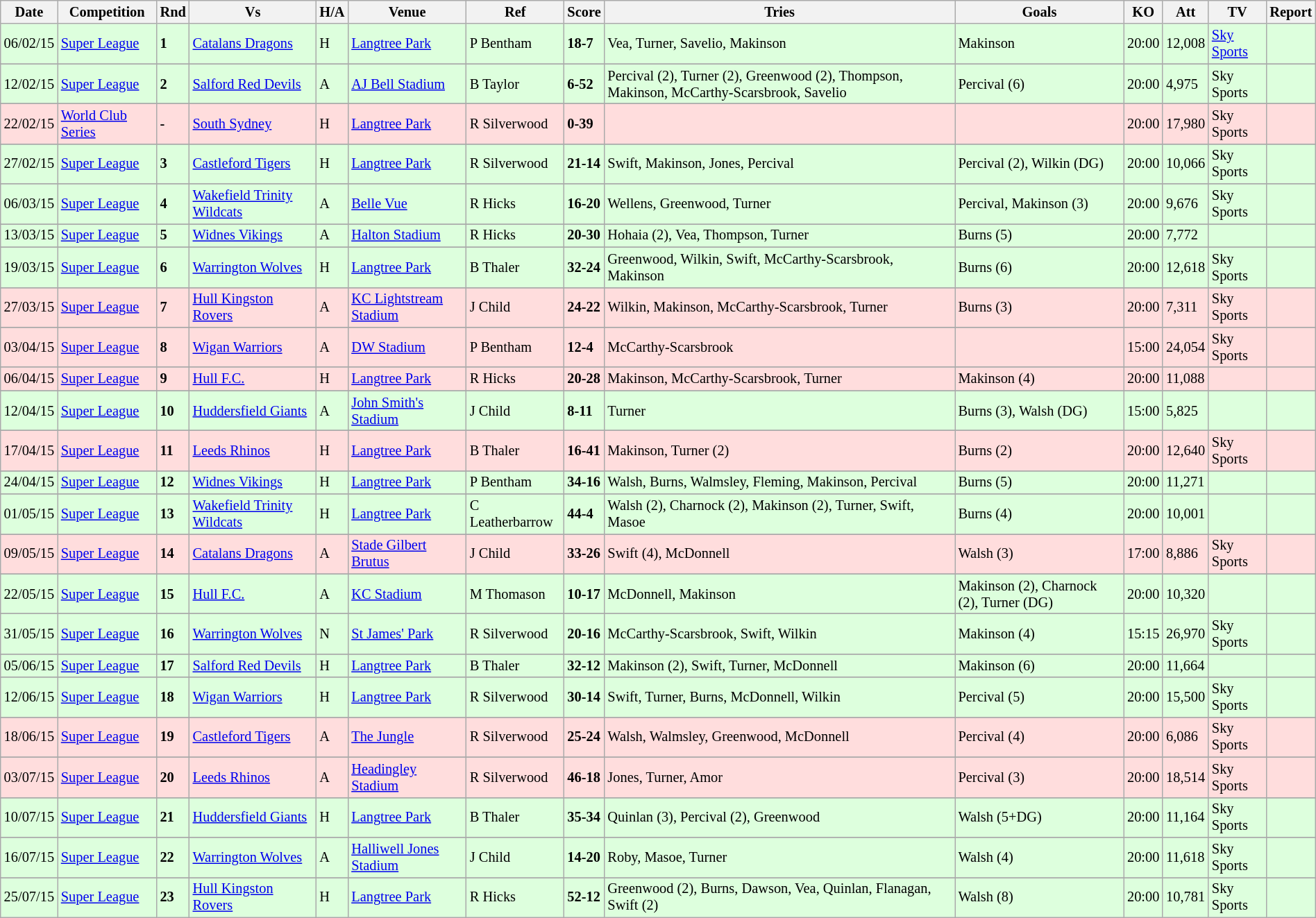<table class="wikitable" style="font-size:85%;" width="100%">
<tr>
<th>Date</th>
<th>Competition</th>
<th>Rnd</th>
<th>Vs</th>
<th>H/A</th>
<th>Venue</th>
<th>Ref</th>
<th>Score</th>
<th>Tries</th>
<th>Goals</th>
<th>KO</th>
<th>Att</th>
<th>TV</th>
<th>Report</th>
</tr>
<tr style="background:#ddffdd;" width=20 | >
<td>06/02/15</td>
<td><a href='#'>Super League</a></td>
<td><strong>1</strong></td>
<td> <a href='#'>Catalans Dragons</a></td>
<td>H</td>
<td><a href='#'>Langtree Park</a></td>
<td>P Bentham</td>
<td><strong>18-7</strong></td>
<td>Vea, Turner, Savelio, Makinson</td>
<td>Makinson</td>
<td>20:00</td>
<td>12,008</td>
<td><a href='#'>Sky Sports</a></td>
<td></td>
</tr>
<tr>
</tr>
<tr style="background:#ddffdd;" width=20 | >
<td>12/02/15</td>
<td><a href='#'>Super League</a></td>
<td><strong>2</strong></td>
<td> <a href='#'>Salford Red Devils</a></td>
<td>A</td>
<td><a href='#'>AJ Bell Stadium</a></td>
<td>B Taylor</td>
<td><strong>6-52</strong></td>
<td>Percival (2), Turner (2), Greenwood (2), Thompson, Makinson, McCarthy-Scarsbrook, Savelio</td>
<td>Percival (6)</td>
<td>20:00</td>
<td>4,975</td>
<td>Sky Sports</td>
<td></td>
</tr>
<tr>
</tr>
<tr style="background:#ffdddd;" width=20 | >
<td>22/02/15</td>
<td><a href='#'>World Club Series</a></td>
<td><strong>-</strong></td>
<td><a href='#'>South Sydney</a></td>
<td>H</td>
<td><a href='#'>Langtree Park</a></td>
<td>R Silverwood</td>
<td><strong>0-39</strong></td>
<td></td>
<td></td>
<td>20:00</td>
<td>17,980</td>
<td>Sky Sports</td>
<td></td>
</tr>
<tr>
</tr>
<tr style="background:#ddffdd;" width=20 | >
<td>27/02/15</td>
<td><a href='#'>Super League</a></td>
<td><strong>3</strong></td>
<td> <a href='#'>Castleford Tigers</a></td>
<td>H</td>
<td><a href='#'>Langtree Park</a></td>
<td>R Silverwood</td>
<td><strong>21-14</strong></td>
<td>Swift, Makinson, Jones, Percival</td>
<td>Percival (2), Wilkin (DG)</td>
<td>20:00</td>
<td>10,066</td>
<td>Sky Sports</td>
<td></td>
</tr>
<tr>
</tr>
<tr style="background:#ddffdd;" width=20 | >
<td>06/03/15</td>
<td><a href='#'>Super League</a></td>
<td><strong>4</strong></td>
<td> <a href='#'>Wakefield Trinity Wildcats</a></td>
<td>A</td>
<td><a href='#'>Belle Vue</a></td>
<td>R Hicks</td>
<td><strong>16-20</strong></td>
<td>Wellens, Greenwood, Turner</td>
<td>Percival, Makinson (3)</td>
<td>20:00</td>
<td>9,676</td>
<td>Sky Sports</td>
<td></td>
</tr>
<tr>
</tr>
<tr style="background:#ddffdd;" width=20 | >
<td>13/03/15</td>
<td><a href='#'>Super League</a></td>
<td><strong>5</strong></td>
<td> <a href='#'>Widnes Vikings</a></td>
<td>A</td>
<td><a href='#'>Halton Stadium</a></td>
<td>R Hicks</td>
<td><strong>20-30</strong></td>
<td>Hohaia (2), Vea, Thompson, Turner</td>
<td>Burns (5)</td>
<td>20:00</td>
<td>7,772</td>
<td></td>
<td></td>
</tr>
<tr>
</tr>
<tr style="background:#ddffdd;" width=20 | >
<td>19/03/15</td>
<td><a href='#'>Super League</a></td>
<td><strong>6</strong></td>
<td> <a href='#'>Warrington Wolves</a></td>
<td>H</td>
<td><a href='#'>Langtree Park</a></td>
<td>B Thaler</td>
<td><strong>32-24</strong></td>
<td>Greenwood, Wilkin, Swift, McCarthy-Scarsbrook, Makinson</td>
<td>Burns (6)</td>
<td>20:00</td>
<td>12,618</td>
<td>Sky Sports</td>
<td></td>
</tr>
<tr>
</tr>
<tr style="background:#ffdddd;" width=20 | >
<td>27/03/15</td>
<td><a href='#'>Super League</a></td>
<td><strong>7</strong></td>
<td> <a href='#'>Hull Kingston Rovers</a></td>
<td>A</td>
<td><a href='#'>KC Lightstream Stadium</a></td>
<td>J Child</td>
<td><strong>24-22</strong></td>
<td>Wilkin, Makinson, McCarthy-Scarsbrook, Turner</td>
<td>Burns (3)</td>
<td>20:00</td>
<td>7,311</td>
<td>Sky Sports</td>
<td><br></td>
</tr>
<tr>
</tr>
<tr style="background:#ffdddd;" width=20 | >
<td>03/04/15</td>
<td><a href='#'>Super League</a></td>
<td><strong>8</strong></td>
<td> <a href='#'>Wigan Warriors</a></td>
<td>A</td>
<td><a href='#'>DW Stadium</a></td>
<td>P Bentham</td>
<td><strong>12-4</strong></td>
<td>McCarthy-Scarsbrook</td>
<td></td>
<td>15:00</td>
<td>24,054</td>
<td>Sky Sports</td>
<td></td>
</tr>
<tr>
</tr>
<tr style="background:#ffdddd;" width=20 | >
<td>06/04/15</td>
<td><a href='#'>Super League</a></td>
<td><strong>9</strong></td>
<td> <a href='#'>Hull F.C.</a></td>
<td>H</td>
<td><a href='#'>Langtree Park</a></td>
<td>R Hicks</td>
<td><strong>20-28</strong></td>
<td>Makinson, McCarthy-Scarsbrook, Turner</td>
<td>Makinson (4)</td>
<td>20:00</td>
<td>11,088</td>
<td></td>
<td></td>
</tr>
<tr>
</tr>
<tr style="background:#ddffdd;" width=20 | >
<td>12/04/15</td>
<td><a href='#'>Super League</a></td>
<td><strong>10</strong></td>
<td> <a href='#'>Huddersfield Giants</a></td>
<td>A</td>
<td><a href='#'>John Smith's Stadium</a></td>
<td>J Child</td>
<td><strong>8-11</strong></td>
<td>Turner</td>
<td>Burns (3), Walsh (DG)</td>
<td>15:00</td>
<td>5,825</td>
<td></td>
<td></td>
</tr>
<tr>
</tr>
<tr style="background:#ffdddd;" width=20 | >
<td>17/04/15</td>
<td><a href='#'>Super League</a></td>
<td><strong>11</strong></td>
<td> <a href='#'>Leeds Rhinos</a></td>
<td>H</td>
<td><a href='#'>Langtree Park</a></td>
<td>B Thaler</td>
<td><strong>16-41</strong></td>
<td>Makinson, Turner (2)</td>
<td>Burns (2)</td>
<td>20:00</td>
<td>12,640</td>
<td>Sky Sports</td>
<td><br></td>
</tr>
<tr>
</tr>
<tr style="background:#ddffdd;" width=20 | >
<td>24/04/15</td>
<td><a href='#'>Super League</a></td>
<td><strong>12</strong></td>
<td> <a href='#'>Widnes Vikings</a></td>
<td>H</td>
<td><a href='#'>Langtree Park</a></td>
<td>P Bentham</td>
<td><strong>34-16</strong></td>
<td>Walsh, Burns, Walmsley, Fleming, Makinson, Percival</td>
<td>Burns (5)</td>
<td>20:00</td>
<td>11,271</td>
<td></td>
<td><br></td>
</tr>
<tr>
</tr>
<tr style="background:#ddffdd;" width=20 | >
<td>01/05/15</td>
<td><a href='#'>Super League</a></td>
<td><strong>13</strong></td>
<td> <a href='#'>Wakefield Trinity Wildcats</a></td>
<td>H</td>
<td><a href='#'>Langtree Park</a></td>
<td>C Leatherbarrow</td>
<td><strong>44-4</strong></td>
<td>Walsh (2), Charnock (2), Makinson (2), Turner, Swift, Masoe</td>
<td>Burns (4)</td>
<td>20:00</td>
<td>10,001</td>
<td></td>
<td><br></td>
</tr>
<tr>
</tr>
<tr style="background:#ffdddd;" width=20 | >
<td>09/05/15</td>
<td><a href='#'>Super League</a></td>
<td><strong>14</strong></td>
<td> <a href='#'>Catalans Dragons</a></td>
<td>A</td>
<td><a href='#'>Stade Gilbert Brutus</a></td>
<td>J Child</td>
<td><strong>33-26</strong></td>
<td>Swift (4), McDonnell</td>
<td>Walsh (3)</td>
<td>17:00</td>
<td>8,886</td>
<td>Sky Sports</td>
<td><br></td>
</tr>
<tr>
</tr>
<tr style="background:#ddffdd;" width=20 | >
<td>22/05/15</td>
<td><a href='#'>Super League</a></td>
<td><strong>15</strong></td>
<td> <a href='#'>Hull F.C.</a></td>
<td>A</td>
<td><a href='#'>KC Stadium</a></td>
<td>M Thomason</td>
<td><strong>10-17</strong></td>
<td>McDonnell, Makinson</td>
<td>Makinson (2), Charnock (2), Turner (DG)</td>
<td>20:00</td>
<td>10,320</td>
<td></td>
<td><br></td>
</tr>
<tr>
</tr>
<tr style="background:#ddffdd;" width=20 | >
<td>31/05/15</td>
<td><a href='#'>Super League</a></td>
<td><strong>16</strong></td>
<td> <a href='#'>Warrington Wolves</a></td>
<td>N</td>
<td><a href='#'>St James' Park</a></td>
<td>R Silverwood</td>
<td><strong>20-16</strong></td>
<td>McCarthy-Scarsbrook, Swift, Wilkin</td>
<td>Makinson (4)</td>
<td>15:15</td>
<td>26,970</td>
<td>Sky Sports</td>
<td><br></td>
</tr>
<tr>
</tr>
<tr style="background:#ddffdd;" width=20 | >
<td>05/06/15</td>
<td><a href='#'>Super League</a></td>
<td><strong>17</strong></td>
<td> <a href='#'>Salford Red Devils</a></td>
<td>H</td>
<td><a href='#'>Langtree Park</a></td>
<td>B Thaler</td>
<td><strong>32-12</strong></td>
<td>Makinson (2), Swift, Turner, McDonnell</td>
<td>Makinson (6)</td>
<td>20:00</td>
<td>11,664</td>
<td></td>
<td><br></td>
</tr>
<tr>
</tr>
<tr style="background:#ddffdd;" width=20 | >
<td>12/06/15</td>
<td><a href='#'>Super League</a></td>
<td><strong>18</strong></td>
<td> <a href='#'>Wigan Warriors</a></td>
<td>H</td>
<td><a href='#'>Langtree Park</a></td>
<td>R Silverwood</td>
<td><strong>30-14</strong></td>
<td>Swift, Turner, Burns, McDonnell, Wilkin</td>
<td>Percival (5)</td>
<td>20:00</td>
<td>15,500</td>
<td>Sky Sports</td>
<td><br></td>
</tr>
<tr>
</tr>
<tr style="background:#ffdddd;" width=20 | >
<td>18/06/15</td>
<td><a href='#'>Super League</a></td>
<td><strong>19</strong></td>
<td> <a href='#'>Castleford Tigers</a></td>
<td>A</td>
<td><a href='#'>The Jungle</a></td>
<td>R Silverwood</td>
<td><strong>25-24</strong></td>
<td>Walsh, Walmsley, Greenwood, McDonnell</td>
<td>Percival (4)</td>
<td>20:00</td>
<td>6,086</td>
<td>Sky Sports</td>
<td><br></td>
</tr>
<tr>
</tr>
<tr style="background:#ffdddd;" width=20 | >
<td>03/07/15</td>
<td><a href='#'>Super League</a></td>
<td><strong>20</strong></td>
<td> <a href='#'>Leeds Rhinos</a></td>
<td>A</td>
<td><a href='#'>Headingley Stadium</a></td>
<td>R Silverwood</td>
<td><strong>46-18</strong></td>
<td>Jones, Turner, Amor</td>
<td>Percival (3)</td>
<td>20:00</td>
<td>18,514</td>
<td>Sky Sports</td>
<td><br></td>
</tr>
<tr>
</tr>
<tr style="background:#ddffdd;" width=20 | >
<td>10/07/15</td>
<td><a href='#'>Super League</a></td>
<td><strong>21</strong></td>
<td> <a href='#'>Huddersfield Giants</a></td>
<td>H</td>
<td><a href='#'>Langtree Park</a></td>
<td>B Thaler</td>
<td><strong>35-34</strong></td>
<td>Quinlan (3), Percival (2), Greenwood</td>
<td>Walsh (5+DG)</td>
<td>20:00</td>
<td>11,164</td>
<td>Sky Sports</td>
<td><br></td>
</tr>
<tr>
</tr>
<tr style="background:#ddffdd;" width=20 | >
<td>16/07/15</td>
<td><a href='#'>Super League</a></td>
<td><strong>22</strong></td>
<td> <a href='#'>Warrington Wolves</a></td>
<td>A</td>
<td><a href='#'>Halliwell Jones Stadium</a></td>
<td>J Child</td>
<td><strong>14-20</strong></td>
<td>Roby, Masoe, Turner</td>
<td>Walsh (4)</td>
<td>20:00</td>
<td>11,618</td>
<td>Sky Sports</td>
<td></td>
</tr>
<tr>
</tr>
<tr style="background:#ddffdd;" width=20 | >
<td>25/07/15</td>
<td><a href='#'>Super League</a></td>
<td><strong>23</strong></td>
<td> <a href='#'>Hull Kingston Rovers</a></td>
<td>H</td>
<td><a href='#'>Langtree Park</a></td>
<td>R Hicks</td>
<td><strong>52-12</strong></td>
<td>Greenwood (2), Burns, Dawson, Vea, Quinlan, Flanagan, Swift (2)</td>
<td>Walsh (8)</td>
<td>20:00</td>
<td>10,781</td>
<td>Sky Sports</td>
<td></td>
</tr>
</table>
